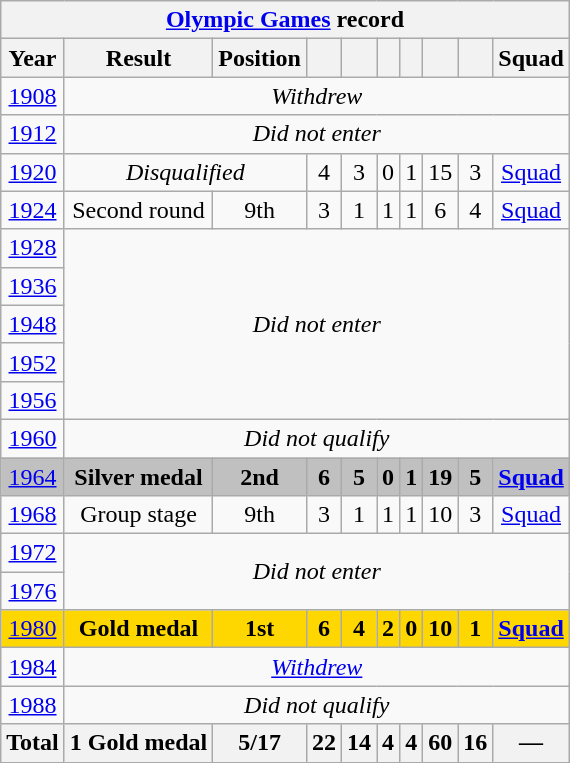<table class="wikitable" style="text-align: center;">
<tr>
<th colspan=11><a href='#'>Olympic Games</a> record</th>
</tr>
<tr>
<th>Year</th>
<th>Result</th>
<th>Position</th>
<th></th>
<th></th>
<th></th>
<th></th>
<th></th>
<th></th>
<th>Squad</th>
</tr>
<tr>
<td> <a href='#'>1908</a></td>
<td colspan=9><em>Withdrew</em></td>
</tr>
<tr>
<td> <a href='#'>1912</a></td>
<td colspan=9><em>Did not enter</em></td>
</tr>
<tr>
<td> <a href='#'>1920</a></td>
<td colspan=2><em>Disqualified</em></td>
<td>4</td>
<td>3</td>
<td>0</td>
<td>1</td>
<td>15</td>
<td>3</td>
<td><a href='#'>Squad</a></td>
</tr>
<tr>
<td> <a href='#'>1924</a></td>
<td>Second round</td>
<td>9th</td>
<td>3</td>
<td>1</td>
<td>1</td>
<td>1</td>
<td>6</td>
<td>4</td>
<td><a href='#'>Squad</a></td>
</tr>
<tr>
<td> <a href='#'>1928</a></td>
<td colspan=9 rowspan=5><em>Did not enter</em></td>
</tr>
<tr>
<td> <a href='#'>1936</a></td>
</tr>
<tr>
<td> <a href='#'>1948</a></td>
</tr>
<tr>
<td> <a href='#'>1952</a></td>
</tr>
<tr>
<td> <a href='#'>1956</a></td>
</tr>
<tr>
<td> <a href='#'>1960</a></td>
<td colspan=9><em>Did not qualify</em></td>
</tr>
<tr bgcolor=Silver>
<td> <a href='#'>1964</a></td>
<td><strong>Silver medal</strong></td>
<td><strong>2nd</strong></td>
<td><strong>6</strong></td>
<td><strong>5</strong></td>
<td><strong>0</strong></td>
<td><strong>1</strong></td>
<td><strong>19</strong></td>
<td><strong>5</strong></td>
<td><strong><a href='#'>Squad</a></strong></td>
</tr>
<tr>
<td> <a href='#'>1968</a></td>
<td>Group stage</td>
<td>9th</td>
<td>3</td>
<td>1</td>
<td>1</td>
<td>1</td>
<td>10</td>
<td>3</td>
<td><a href='#'>Squad</a></td>
</tr>
<tr>
<td> <a href='#'>1972</a></td>
<td colspan=9 rowspan=2><em>Did not enter</em></td>
</tr>
<tr>
<td> <a href='#'>1976</a></td>
</tr>
<tr bgcolor=Gold>
<td> <a href='#'>1980</a></td>
<td><strong>Gold medal</strong></td>
<td><strong>1st</strong></td>
<td><strong>6</strong></td>
<td><strong>4</strong></td>
<td><strong>2</strong></td>
<td><strong>0</strong></td>
<td><strong>10</strong></td>
<td><strong>1</strong></td>
<td><strong><a href='#'>Squad</a></strong></td>
</tr>
<tr>
<td> <a href='#'>1984</a></td>
<td colspan=9><em><a href='#'>Withdrew</a></em></td>
</tr>
<tr>
<td> <a href='#'>1988</a></td>
<td colspan=9><em>Did not qualify</em></td>
</tr>
<tr>
<th>Total</th>
<th>1 Gold medal</th>
<th>5/17</th>
<th>22</th>
<th>14</th>
<th>4</th>
<th>4</th>
<th>60</th>
<th>16</th>
<th>—</th>
</tr>
</table>
